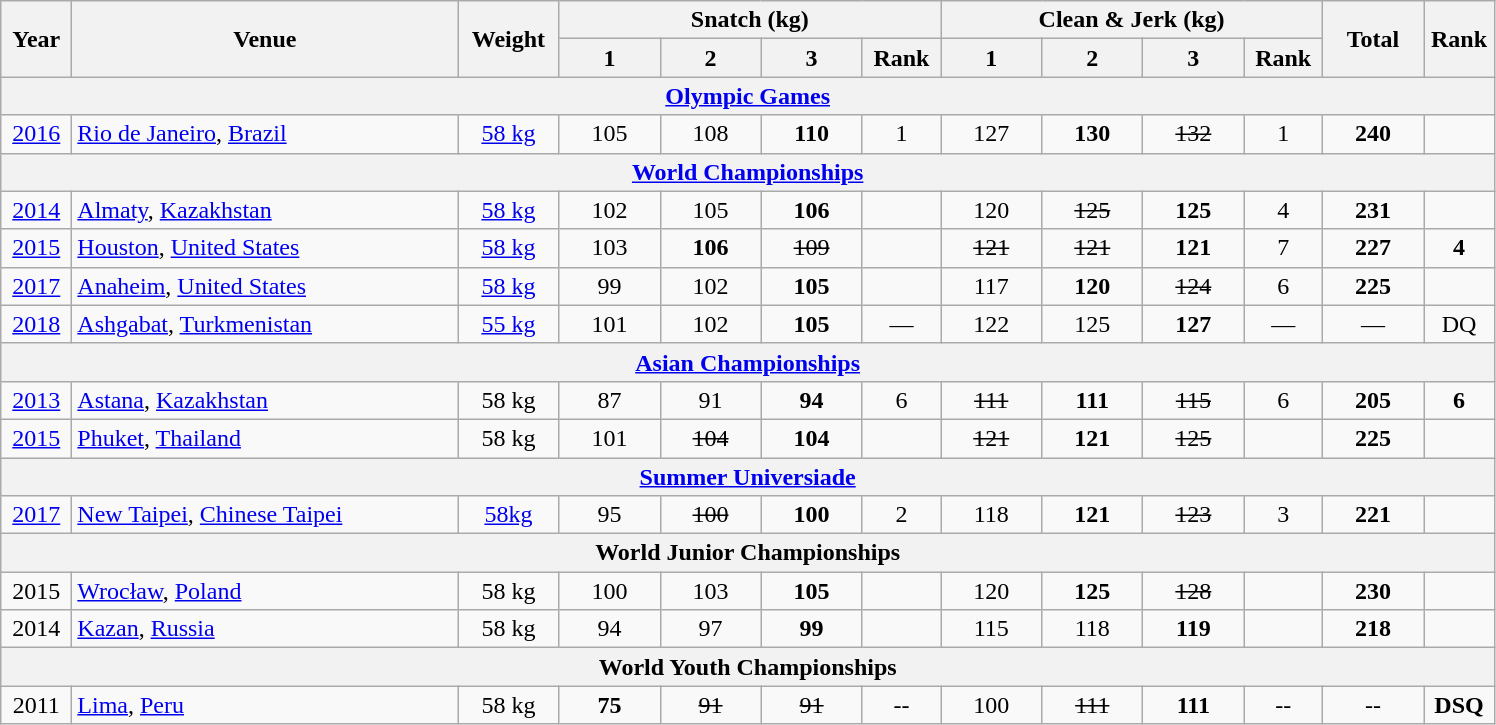<table class="wikitable" style="text-align:center;">
<tr>
<th rowspan=2 width=40>Year</th>
<th rowspan=2 width=250>Venue</th>
<th rowspan=2 width=60>Weight</th>
<th colspan=4>Snatch (kg)</th>
<th colspan=4>Clean & Jerk (kg)</th>
<th rowspan=2 width=60>Total</th>
<th rowspan=2 width=40>Rank</th>
</tr>
<tr>
<th width=60>1</th>
<th width=60>2</th>
<th width=60>3</th>
<th width=45>Rank</th>
<th width=60>1</th>
<th width=60>2</th>
<th width=60>3</th>
<th width=45>Rank</th>
</tr>
<tr>
<th colspan=13><a href='#'>Olympic Games</a></th>
</tr>
<tr>
<td><a href='#'>2016</a></td>
<td align=left> <a href='#'>Rio de Janeiro</a>, <a href='#'>Brazil</a></td>
<td><a href='#'>58 kg</a></td>
<td>105</td>
<td>108</td>
<td><strong>110</strong> </td>
<td>1</td>
<td>127</td>
<td><strong>130</strong></td>
<td><s>132</s></td>
<td>1</td>
<td><strong>240</strong></td>
<td></td>
</tr>
<tr>
<th colspan=13><a href='#'>World Championships</a></th>
</tr>
<tr>
<td><a href='#'>2014</a></td>
<td align=left> <a href='#'>Almaty</a>, <a href='#'>Kazakhstan</a></td>
<td><a href='#'>58 kg</a></td>
<td>102</td>
<td>105</td>
<td><strong>106</strong></td>
<td></td>
<td>120</td>
<td><s>125</s></td>
<td><strong>125</strong></td>
<td>4</td>
<td><strong>231</strong></td>
<td></td>
</tr>
<tr>
<td><a href='#'>2015</a></td>
<td align=left> <a href='#'>Houston</a>, <a href='#'>United States</a></td>
<td><a href='#'>58 kg</a></td>
<td>103</td>
<td><strong>106</strong></td>
<td><s>109</s></td>
<td></td>
<td><s>121</s></td>
<td><s>121</s></td>
<td><strong>121</strong></td>
<td>7</td>
<td><strong>227</strong></td>
<td><strong>4</strong></td>
</tr>
<tr>
<td><a href='#'>2017</a></td>
<td align=left> <a href='#'>Anaheim</a>, <a href='#'>United States</a></td>
<td><a href='#'>58 kg</a></td>
<td>99</td>
<td>102</td>
<td><strong>105</strong></td>
<td></td>
<td>117</td>
<td><strong>120</strong></td>
<td><s>124</s></td>
<td>6</td>
<td><strong>225</strong></td>
<td></td>
</tr>
<tr>
<td><a href='#'>2018</a></td>
<td align=left> <a href='#'>Ashgabat</a>, <a href='#'>Turkmenistan</a></td>
<td><a href='#'>55 kg</a></td>
<td>101</td>
<td>102</td>
<td><strong>105</strong></td>
<td>—</td>
<td>122</td>
<td>125</td>
<td><strong>127</strong></td>
<td>—</td>
<td>—</td>
<td>DQ</td>
</tr>
<tr>
<th colspan=13><a href='#'>Asian Championships</a></th>
</tr>
<tr>
<td><a href='#'>2013</a></td>
<td align=left> <a href='#'>Astana</a>, <a href='#'>Kazakhstan</a></td>
<td>58 kg</td>
<td>87</td>
<td>91</td>
<td><strong>94</strong></td>
<td>6</td>
<td><s>111</s></td>
<td><strong>111</strong></td>
<td><s>115</s></td>
<td>6</td>
<td><strong>205</strong></td>
<td><strong>6</strong></td>
</tr>
<tr>
<td><a href='#'>2015</a></td>
<td align=left> <a href='#'>Phuket</a>, <a href='#'>Thailand</a></td>
<td>58 kg</td>
<td>101</td>
<td><s>104</s></td>
<td><strong>104</strong></td>
<td></td>
<td><s>121</s></td>
<td><strong>121</strong></td>
<td><s>125</s></td>
<td></td>
<td><strong>225</strong></td>
<td></td>
</tr>
<tr>
<th colspan=13><a href='#'>Summer Universiade</a></th>
</tr>
<tr>
<td><a href='#'>2017</a></td>
<td align=left> <a href='#'>New Taipei</a>, <a href='#'>Chinese Taipei</a></td>
<td><a href='#'>58kg</a></td>
<td>95</td>
<td><s>100</s></td>
<td><strong>100</strong></td>
<td>2</td>
<td>118</td>
<td><strong>121</strong></td>
<td><s>123</s></td>
<td>3</td>
<td><strong>221</strong></td>
<td></td>
</tr>
<tr>
<th colspan=13>World Junior Championships</th>
</tr>
<tr>
<td>2015</td>
<td align=left> <a href='#'>Wrocław</a>, <a href='#'>Poland</a></td>
<td>58 kg</td>
<td>100</td>
<td>103</td>
<td><strong>105</strong></td>
<td></td>
<td>120</td>
<td><strong>125</strong></td>
<td><s>128</s></td>
<td></td>
<td><strong>230</strong></td>
<td></td>
</tr>
<tr>
<td>2014</td>
<td align=left> <a href='#'>Kazan</a>, <a href='#'>Russia</a></td>
<td>58 kg</td>
<td>94</td>
<td>97</td>
<td><strong>99</strong></td>
<td></td>
<td>115</td>
<td>118</td>
<td><strong>119</strong></td>
<td></td>
<td><strong>218</strong></td>
<td></td>
</tr>
<tr>
<th colspan=13>World Youth Championships</th>
</tr>
<tr>
<td>2011</td>
<td align=left> <a href='#'>Lima</a>, <a href='#'>Peru</a></td>
<td>58 kg</td>
<td><strong>75</strong></td>
<td><s>91</s></td>
<td><s>91</s></td>
<td>--</td>
<td>100</td>
<td><s>111</s></td>
<td><strong>111</strong></td>
<td>--</td>
<td>--</td>
<td><strong>DSQ</strong></td>
</tr>
</table>
